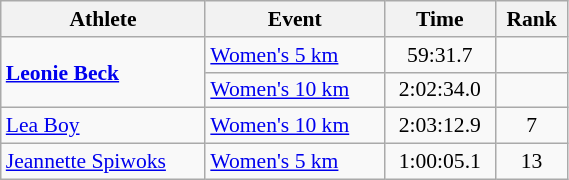<table class="wikitable" style="text-align:center; font-size:90%; width:30%;">
<tr>
<th>Athlete</th>
<th>Event</th>
<th>Time</th>
<th>Rank</th>
</tr>
<tr>
<td align=left rowspan=2><strong><a href='#'>Leonie Beck</a></strong></td>
<td align=left><a href='#'>Women's 5 km</a></td>
<td>59:31.7</td>
<td></td>
</tr>
<tr>
<td align=left><a href='#'>Women's 10 km</a></td>
<td>2:02:34.0</td>
<td></td>
</tr>
<tr>
<td align=left><a href='#'>Lea Boy</a></td>
<td align=left><a href='#'>Women's 10 km</a></td>
<td>2:03:12.9</td>
<td>7</td>
</tr>
<tr>
<td align=left><a href='#'>Jeannette Spiwoks</a></td>
<td align=left><a href='#'>Women's 5 km</a></td>
<td>1:00:05.1</td>
<td>13</td>
</tr>
</table>
